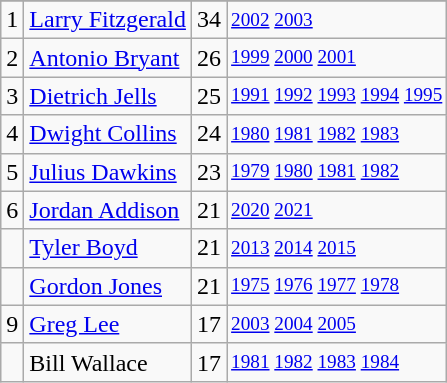<table class="wikitable">
<tr>
</tr>
<tr>
<td>1</td>
<td><a href='#'>Larry Fitzgerald</a></td>
<td>34</td>
<td style="font-size:80%;"><a href='#'>2002</a> <a href='#'>2003</a></td>
</tr>
<tr>
<td>2</td>
<td><a href='#'>Antonio Bryant</a></td>
<td>26</td>
<td style="font-size:80%;"><a href='#'>1999</a> <a href='#'>2000</a> <a href='#'>2001</a></td>
</tr>
<tr>
<td>3</td>
<td><a href='#'>Dietrich Jells</a></td>
<td>25</td>
<td style="font-size:80%;"><a href='#'>1991</a> <a href='#'>1992</a> <a href='#'>1993</a> <a href='#'>1994</a> <a href='#'>1995</a></td>
</tr>
<tr>
<td>4</td>
<td><a href='#'>Dwight Collins</a></td>
<td>24</td>
<td style="font-size:80%;"><a href='#'>1980</a> <a href='#'>1981</a> <a href='#'>1982</a> <a href='#'>1983</a></td>
</tr>
<tr>
<td>5</td>
<td><a href='#'>Julius Dawkins</a></td>
<td>23</td>
<td style="font-size:80%;"><a href='#'>1979</a> <a href='#'>1980</a> <a href='#'>1981</a> <a href='#'>1982</a></td>
</tr>
<tr>
<td>6</td>
<td><a href='#'>Jordan Addison</a></td>
<td>21</td>
<td style="font-size:80%;"><a href='#'>2020</a> <a href='#'>2021</a></td>
</tr>
<tr>
<td></td>
<td><a href='#'>Tyler Boyd</a></td>
<td>21</td>
<td style="font-size:80%;"><a href='#'>2013</a> <a href='#'>2014</a> <a href='#'>2015</a></td>
</tr>
<tr>
<td></td>
<td><a href='#'>Gordon Jones</a></td>
<td>21</td>
<td style="font-size:80%;"><a href='#'>1975</a> <a href='#'>1976</a> <a href='#'>1977</a> <a href='#'>1978</a></td>
</tr>
<tr>
<td>9</td>
<td><a href='#'>Greg Lee</a></td>
<td>17</td>
<td style="font-size:80%;"><a href='#'>2003</a> <a href='#'>2004</a> <a href='#'>2005</a></td>
</tr>
<tr>
<td></td>
<td>Bill Wallace</td>
<td>17</td>
<td style="font-size:80%;"><a href='#'>1981</a> <a href='#'>1982</a> <a href='#'>1983</a> <a href='#'>1984</a></td>
</tr>
</table>
